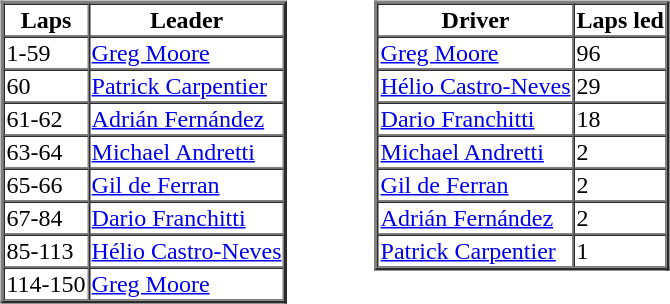<table>
<tr>
<td valign="top"><br><table border=2 cellspacing=0>
<tr>
<th>Laps</th>
<th>Leader</th>
</tr>
<tr>
<td>1-59</td>
<td><a href='#'>Greg Moore</a></td>
</tr>
<tr>
<td>60</td>
<td><a href='#'>Patrick Carpentier</a></td>
</tr>
<tr>
<td>61-62</td>
<td><a href='#'>Adrián Fernández</a></td>
</tr>
<tr>
<td>63-64</td>
<td><a href='#'>Michael Andretti</a></td>
</tr>
<tr>
<td>65-66</td>
<td><a href='#'>Gil de Ferran</a></td>
</tr>
<tr>
<td>67-84</td>
<td><a href='#'>Dario Franchitti</a></td>
</tr>
<tr>
<td>85-113</td>
<td><a href='#'>Hélio Castro-Neves</a></td>
</tr>
<tr>
<td>114-150</td>
<td><a href='#'>Greg Moore</a></td>
</tr>
</table>
</td>
<td width="50"> </td>
<td valign="top"><br><table border=2 cellspacing=0>
<tr>
<th>Driver</th>
<th>Laps led</th>
</tr>
<tr>
<td><a href='#'>Greg Moore</a></td>
<td>96</td>
</tr>
<tr>
<td><a href='#'>Hélio Castro-Neves</a></td>
<td>29</td>
</tr>
<tr>
<td><a href='#'>Dario Franchitti</a></td>
<td>18</td>
</tr>
<tr>
<td><a href='#'>Michael Andretti</a></td>
<td>2</td>
</tr>
<tr>
<td><a href='#'>Gil de Ferran</a></td>
<td>2</td>
</tr>
<tr>
<td><a href='#'>Adrián Fernández</a></td>
<td>2</td>
</tr>
<tr>
<td><a href='#'>Patrick Carpentier</a></td>
<td>1</td>
</tr>
</table>
</td>
</tr>
</table>
